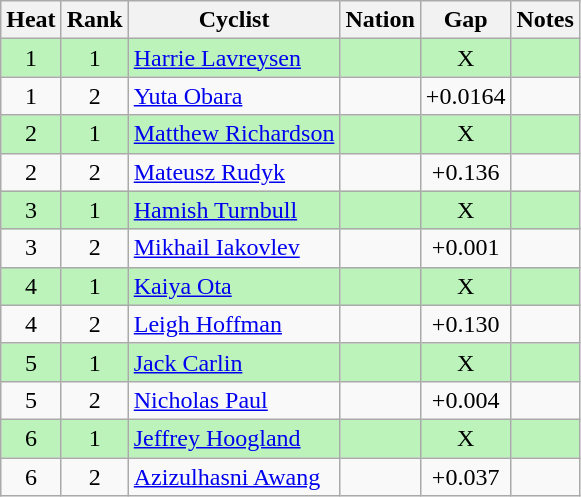<table class="wikitable sortable" style="text-align:center">
<tr>
<th>Heat</th>
<th>Rank</th>
<th>Cyclist</th>
<th>Nation</th>
<th>Gap</th>
<th>Notes</th>
</tr>
<tr bgcolor=#bbf3bb>
<td>1</td>
<td>1</td>
<td align=left><a href='#'>Harrie Lavreysen</a></td>
<td align=left></td>
<td>X</td>
<td></td>
</tr>
<tr>
<td>1</td>
<td>2</td>
<td align=left><a href='#'>Yuta Obara</a></td>
<td align=left></td>
<td>+0.0164</td>
<td></td>
</tr>
<tr bgcolor=#bbf3bb>
<td>2</td>
<td>1</td>
<td align=left><a href='#'>Matthew Richardson</a></td>
<td align=left></td>
<td>X</td>
<td></td>
</tr>
<tr>
<td>2</td>
<td>2</td>
<td align=left><a href='#'>Mateusz Rudyk</a></td>
<td align=left></td>
<td>+0.136</td>
<td></td>
</tr>
<tr bgcolor=#bbf3bb>
<td>3</td>
<td>1</td>
<td align=left><a href='#'>Hamish Turnbull</a></td>
<td align=left></td>
<td>X</td>
<td></td>
</tr>
<tr>
<td>3</td>
<td>2</td>
<td align=left><a href='#'>Mikhail Iakovlev</a></td>
<td align=left></td>
<td>+0.001</td>
<td></td>
</tr>
<tr bgcolor=#bbf3bb>
<td>4</td>
<td>1</td>
<td align=left><a href='#'>Kaiya Ota</a></td>
<td align=left></td>
<td>X</td>
<td></td>
</tr>
<tr>
<td>4</td>
<td>2</td>
<td align=left><a href='#'>Leigh Hoffman</a></td>
<td align=left></td>
<td>+0.130</td>
<td></td>
</tr>
<tr bgcolor=#bbf3bb>
<td>5</td>
<td>1</td>
<td align=left><a href='#'>Jack Carlin</a></td>
<td align=left></td>
<td>X</td>
<td></td>
</tr>
<tr>
<td>5</td>
<td>2</td>
<td align=left><a href='#'>Nicholas Paul</a></td>
<td align=left></td>
<td>+0.004</td>
<td></td>
</tr>
<tr bgcolor=#bbf3bb>
<td>6</td>
<td>1</td>
<td align=left><a href='#'>Jeffrey Hoogland</a></td>
<td align=left></td>
<td>X</td>
<td></td>
</tr>
<tr>
<td>6</td>
<td>2</td>
<td align=left><a href='#'>Azizulhasni Awang</a></td>
<td align=left></td>
<td>+0.037</td>
<td></td>
</tr>
</table>
